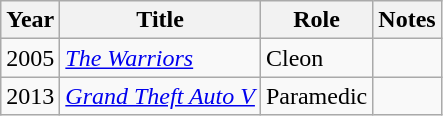<table class="wikitable sortable">
<tr>
<th>Year</th>
<th>Title</th>
<th>Role</th>
<th class="unsortable">Notes</th>
</tr>
<tr>
<td>2005</td>
<td><em><a href='#'>The Warriors</a></em></td>
<td>Cleon</td>
<td></td>
</tr>
<tr>
<td>2013</td>
<td><em><a href='#'>Grand Theft Auto V</a></em></td>
<td>Paramedic</td>
<td></td>
</tr>
</table>
